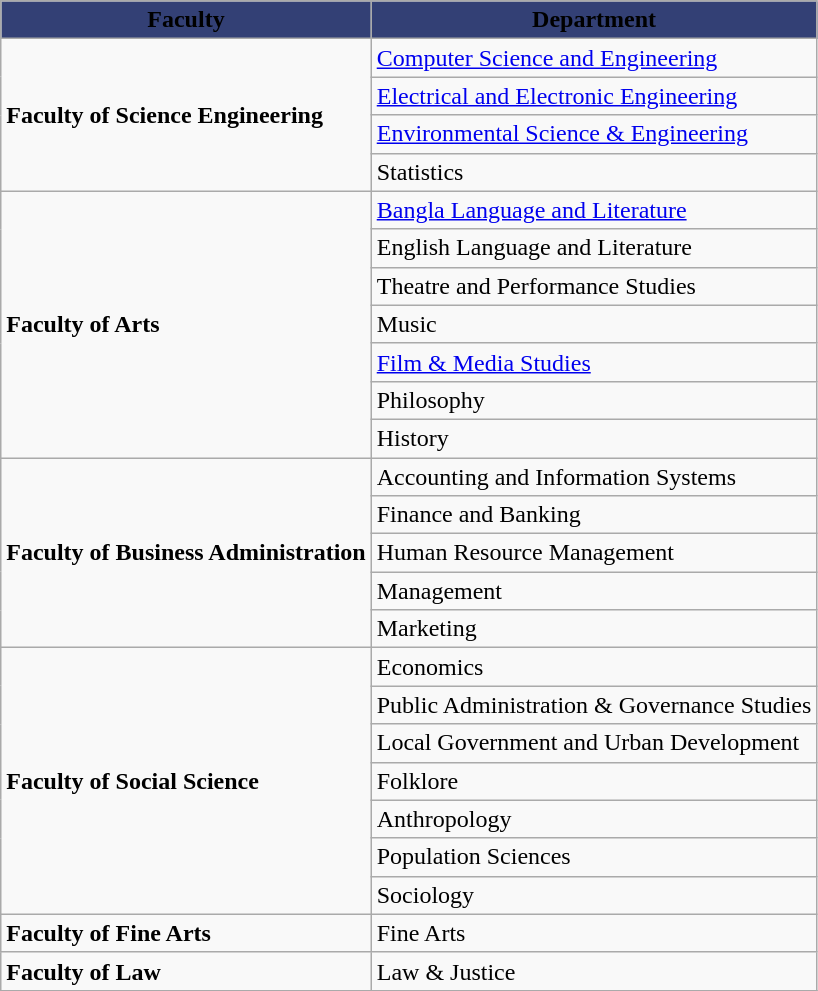<table class = "wikitable">
<tr>
<th style='background: #334075'><span>Faculty</span></th>
<th style='background: #334075'><span>Department</span></th>
</tr>
<tr>
<td rowspan=4><strong>Faculty of Science Engineering</strong></td>
<td><a href='#'>Computer Science and Engineering</a></td>
</tr>
<tr>
<td><a href='#'>Electrical and Electronic Engineering</a></td>
</tr>
<tr>
<td><a href='#'>Environmental Science & Engineering</a></td>
</tr>
<tr>
<td>Statistics</td>
</tr>
<tr>
<td rowspan="7"><strong>Faculty of Arts</strong></td>
<td><a href='#'>Bangla Language and Literature</a></td>
</tr>
<tr>
<td>English Language and Literature</td>
</tr>
<tr>
<td>Theatre and Performance Studies</td>
</tr>
<tr>
<td>Music</td>
</tr>
<tr>
<td><a href='#'>Film & Media Studies</a></td>
</tr>
<tr>
<td>Philosophy</td>
</tr>
<tr>
<td>History</td>
</tr>
<tr>
<td rowspan=5><strong>Faculty of Business Administration</strong></td>
<td>Accounting and Information Systems</td>
</tr>
<tr>
<td>Finance and Banking</td>
</tr>
<tr>
<td>Human Resource Management</td>
</tr>
<tr>
<td>Management</td>
</tr>
<tr>
<td>Marketing</td>
</tr>
<tr>
<td rowspan=7><strong>Faculty of Social Science</strong></td>
<td>Economics</td>
</tr>
<tr>
<td>Public Administration & Governance Studies</td>
</tr>
<tr>
<td>Local Government and Urban Development</td>
</tr>
<tr>
<td>Folklore</td>
</tr>
<tr>
<td>Anthropology</td>
</tr>
<tr>
<td>Population Sciences</td>
</tr>
<tr>
<td>Sociology</td>
</tr>
<tr>
<td><strong>Faculty of Fine Arts</strong></td>
<td>Fine Arts</td>
</tr>
<tr>
<td><strong>Faculty of Law</strong></td>
<td>Law & Justice</td>
</tr>
<tr>
</tr>
</table>
